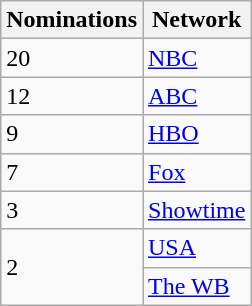<table class="wikitable">
<tr>
<th>Nominations</th>
<th>Network</th>
</tr>
<tr>
<td>20</td>
<td><a href='#'>NBC</a></td>
</tr>
<tr>
<td>12</td>
<td><a href='#'>ABC</a></td>
</tr>
<tr>
<td>9</td>
<td><a href='#'>HBO</a></td>
</tr>
<tr>
<td>7</td>
<td><a href='#'>Fox</a></td>
</tr>
<tr>
<td>3</td>
<td><a href='#'>Showtime</a></td>
</tr>
<tr>
<td rowspan="2">2</td>
<td><a href='#'>USA</a></td>
</tr>
<tr>
<td><a href='#'>The WB</a></td>
</tr>
</table>
